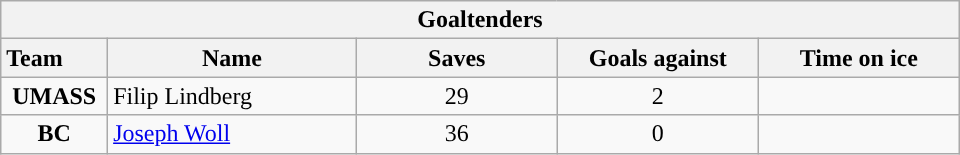<table class="wikitable" style="width:40em; text-align:right;">
<tr>
<th colspan=5>Goaltenders</th>
</tr>
<tr>
<th style="width:4em; text-align:left;">Team</th>
<th style="width:10em;">Name</th>
<th style="width:8em;">Saves</th>
<th style="width:8em;">Goals against</th>
<th style="width:8em;">Time on ice</th>
</tr>
<tr>
<td align=center><strong>UMASS</strong></td>
<td style="text-align:left;">Filip Lindberg</td>
<td align=center>29</td>
<td align=center>2</td>
<td align=center></td>
</tr>
<tr>
<td align=center><strong>BC</strong></td>
<td style="text-align:left;"><a href='#'>Joseph Woll</a></td>
<td align=center>36</td>
<td align=center>0</td>
<td align=center></td>
</tr>
</table>
